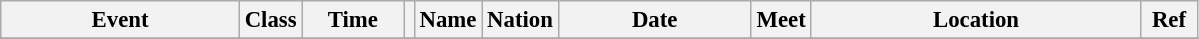<table class="wikitable" style="font-size: 95%;">
<tr>
<th style="width:10em">Event</th>
<th>Class</th>
<th style="width:4em">Time</th>
<th class="unsortable"></th>
<th>Name</th>
<th>Nation</th>
<th style="width:8em">Date</th>
<th>Meet</th>
<th style="width:14em">Location</th>
<th style="width:2em">Ref</th>
</tr>
<tr>
</tr>
</table>
